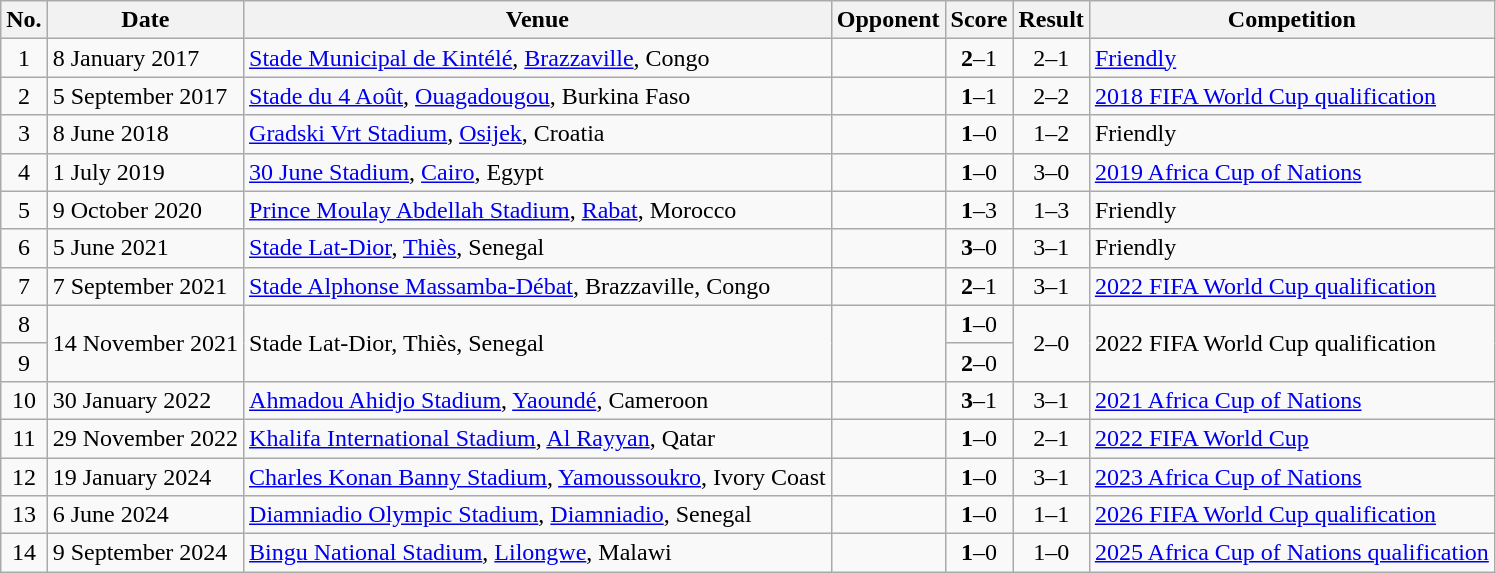<table class="wikitable">
<tr>
<th>No.</th>
<th>Date</th>
<th>Venue</th>
<th>Opponent</th>
<th>Score</th>
<th>Result</th>
<th>Competition</th>
</tr>
<tr>
<td align=center>1</td>
<td>8 January 2017</td>
<td><a href='#'>Stade Municipal de Kintélé</a>, <a href='#'>Brazzaville</a>, Congo</td>
<td></td>
<td align=center><strong>2</strong>–1</td>
<td align=center>2–1</td>
<td><a href='#'>Friendly</a></td>
</tr>
<tr>
<td align=center>2</td>
<td>5 September 2017</td>
<td><a href='#'>Stade du 4 Août</a>, <a href='#'>Ouagadougou</a>, Burkina Faso</td>
<td></td>
<td align=center><strong>1</strong>–1</td>
<td align=center>2–2</td>
<td><a href='#'>2018 FIFA World Cup qualification</a></td>
</tr>
<tr>
<td align=center>3</td>
<td>8 June 2018</td>
<td><a href='#'>Gradski Vrt Stadium</a>, <a href='#'>Osijek</a>, Croatia</td>
<td></td>
<td align=center><strong>1</strong>–0</td>
<td align=center>1–2</td>
<td>Friendly</td>
</tr>
<tr>
<td align=center>4</td>
<td>1 July 2019</td>
<td><a href='#'>30 June Stadium</a>, <a href='#'>Cairo</a>, Egypt</td>
<td></td>
<td align=center><strong>1</strong>–0</td>
<td align=center>3–0</td>
<td><a href='#'>2019 Africa Cup of Nations</a></td>
</tr>
<tr>
<td align=center>5</td>
<td>9 October 2020</td>
<td><a href='#'>Prince Moulay Abdellah Stadium</a>, <a href='#'>Rabat</a>, Morocco</td>
<td></td>
<td align=center><strong>1</strong>–3</td>
<td align=center>1–3</td>
<td>Friendly</td>
</tr>
<tr>
<td align=center>6</td>
<td>5 June 2021</td>
<td><a href='#'>Stade Lat-Dior</a>, <a href='#'>Thiès</a>, Senegal</td>
<td></td>
<td align=center><strong>3</strong>–0</td>
<td align=center>3–1</td>
<td>Friendly</td>
</tr>
<tr>
<td align=center>7</td>
<td>7 September 2021</td>
<td><a href='#'>Stade Alphonse Massamba-Débat</a>, Brazzaville, Congo</td>
<td></td>
<td align=center><strong>2</strong>–1</td>
<td align=center>3–1</td>
<td><a href='#'>2022 FIFA World Cup qualification</a></td>
</tr>
<tr>
<td align=center>8</td>
<td rowspan=2>14 November 2021</td>
<td rowspan=2>Stade Lat-Dior, Thiès, Senegal</td>
<td rowspan=2></td>
<td align=center><strong>1</strong>–0</td>
<td align=center rowspan=2>2–0</td>
<td rowspan=2>2022 FIFA World Cup qualification</td>
</tr>
<tr>
<td align=center>9</td>
<td align=center><strong>2</strong>–0</td>
</tr>
<tr>
<td align=center>10</td>
<td>30 January 2022</td>
<td><a href='#'>Ahmadou Ahidjo Stadium</a>, <a href='#'>Yaoundé</a>, Cameroon</td>
<td></td>
<td align="center"><strong>3</strong>–1</td>
<td align="center">3–1</td>
<td><a href='#'>2021 Africa Cup of Nations</a></td>
</tr>
<tr>
<td align=center>11</td>
<td>29 November 2022</td>
<td><a href='#'>Khalifa International Stadium</a>, <a href='#'>Al Rayyan</a>, Qatar</td>
<td></td>
<td align="center"><strong>1</strong>–0</td>
<td align="center">2–1</td>
<td><a href='#'>2022 FIFA World Cup</a></td>
</tr>
<tr>
<td align=center>12</td>
<td>19 January 2024</td>
<td><a href='#'>Charles Konan Banny Stadium</a>, <a href='#'>Yamoussoukro</a>, Ivory Coast</td>
<td></td>
<td align="center"><strong>1</strong>–0</td>
<td align="center">3–1</td>
<td><a href='#'>2023 Africa Cup of Nations</a></td>
</tr>
<tr>
<td align=center>13</td>
<td>6 June 2024</td>
<td><a href='#'>Diamniadio Olympic Stadium</a>, <a href='#'>Diamniadio</a>, Senegal</td>
<td></td>
<td align="center"><strong>1</strong>–0</td>
<td align="center">1–1</td>
<td><a href='#'>2026 FIFA World Cup qualification</a></td>
</tr>
<tr>
<td align=center>14</td>
<td>9 September 2024</td>
<td><a href='#'>Bingu National Stadium</a>, <a href='#'>Lilongwe</a>, Malawi</td>
<td></td>
<td align="center"><strong>1</strong>–0</td>
<td align="center">1–0</td>
<td><a href='#'>2025 Africa Cup of Nations qualification</a></td>
</tr>
</table>
